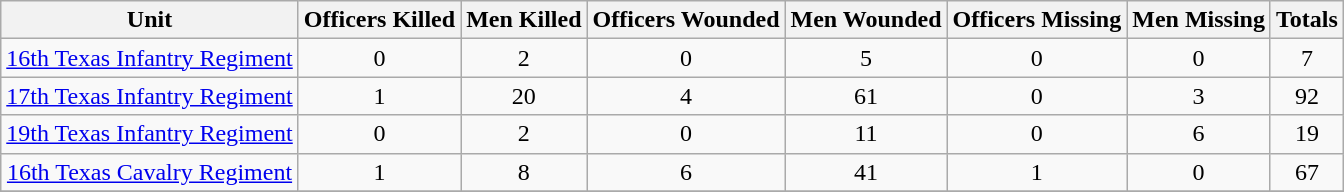<table class="wikitable" style="text-align:center; ">
<tr>
<th>Unit</th>
<th>Officers Killed</th>
<th>Men Killed</th>
<th>Officers Wounded</th>
<th>Men Wounded</th>
<th>Officers Missing</th>
<th>Men Missing</th>
<th>Totals</th>
</tr>
<tr>
<td><a href='#'>16th Texas Infantry Regiment</a></td>
<td>0</td>
<td>2</td>
<td>0</td>
<td>5</td>
<td>0</td>
<td>0</td>
<td>7</td>
</tr>
<tr>
<td><a href='#'>17th Texas Infantry Regiment</a></td>
<td>1</td>
<td>20</td>
<td>4</td>
<td>61</td>
<td>0</td>
<td>3</td>
<td>92</td>
</tr>
<tr>
<td><a href='#'>19th Texas Infantry Regiment</a></td>
<td>0</td>
<td>2</td>
<td>0</td>
<td>11</td>
<td>0</td>
<td>6</td>
<td>19</td>
</tr>
<tr>
<td><a href='#'>16th Texas Cavalry Regiment</a></td>
<td>1</td>
<td>8</td>
<td>6</td>
<td>41</td>
<td>1</td>
<td>0</td>
<td>67</td>
</tr>
<tr>
</tr>
</table>
